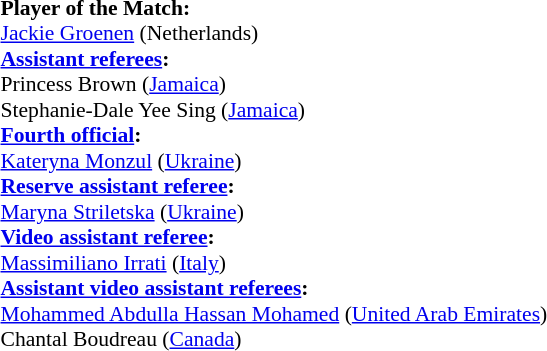<table width=50% style="font-size:90%">
<tr>
<td><br><strong>Player of the Match:</strong>
<br><a href='#'>Jackie Groenen</a> (Netherlands)<br><strong><a href='#'>Assistant referees</a>:</strong>
<br>Princess Brown (<a href='#'>Jamaica</a>)
<br>Stephanie-Dale Yee Sing (<a href='#'>Jamaica</a>)
<br><strong><a href='#'>Fourth official</a>:</strong>
<br><a href='#'>Kateryna Monzul</a> (<a href='#'>Ukraine</a>)
<br><strong><a href='#'>Reserve assistant referee</a>:</strong>
<br><a href='#'>Maryna Striletska</a> (<a href='#'>Ukraine</a>)
<br><strong><a href='#'>Video assistant referee</a>:</strong>
<br><a href='#'>Massimiliano Irrati</a> (<a href='#'>Italy</a>)
<br><strong><a href='#'>Assistant video assistant referees</a>:</strong>
<br><a href='#'>Mohammed Abdulla Hassan Mohamed</a> (<a href='#'>United Arab Emirates</a>)
<br>Chantal Boudreau (<a href='#'>Canada</a>)</td>
</tr>
</table>
